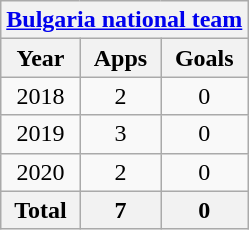<table class="wikitable" style="text-align:center">
<tr>
<th colspan=3><a href='#'>Bulgaria national team</a></th>
</tr>
<tr>
<th>Year</th>
<th>Apps</th>
<th>Goals</th>
</tr>
<tr>
<td>2018</td>
<td>2</td>
<td>0</td>
</tr>
<tr>
<td>2019</td>
<td>3</td>
<td>0</td>
</tr>
<tr>
<td>2020</td>
<td>2</td>
<td>0</td>
</tr>
<tr>
<th>Total</th>
<th>7</th>
<th>0</th>
</tr>
</table>
